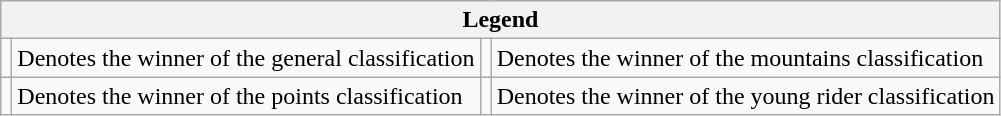<table class="wikitable">
<tr>
<th colspan="4">Legend</th>
</tr>
<tr>
<td></td>
<td>Denotes the winner of the general classification</td>
<td></td>
<td>Denotes the winner of the mountains classification</td>
</tr>
<tr>
<td></td>
<td>Denotes the winner of the points classification</td>
<td></td>
<td>Denotes the winner of the young rider classification</td>
</tr>
</table>
